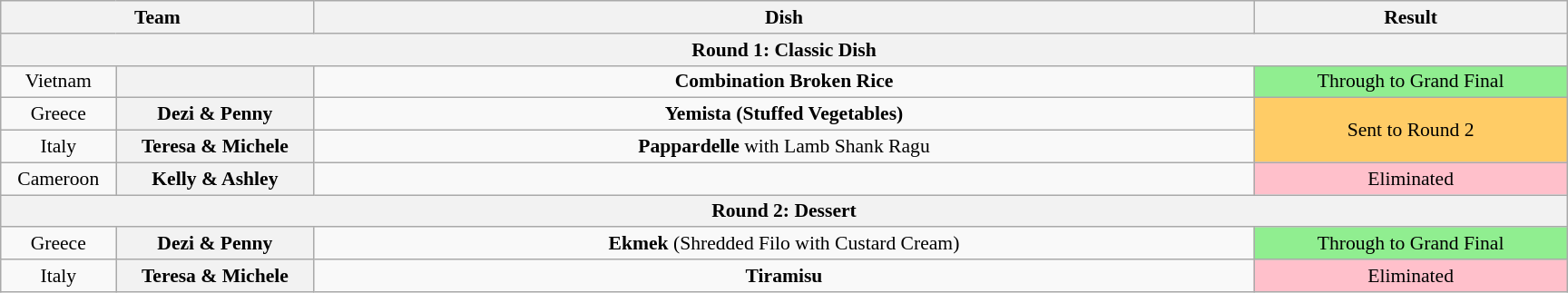<table class="wikitable plainrowheaders" style="text-align:center; font-size:90%; width:80em; margin-left: auto; margin-right: auto; border: none;">
<tr>
<th style="width:20%;" colspan="2">Team</th>
<th style="width:60%;">Dish</th>
<th style="width:20%;">Result</th>
</tr>
<tr>
<th colspan="4" >Round 1: Classic Dish</th>
</tr>
<tr>
<td>Vietnam</td>
<th style="text-align:centre"></th>
<td><strong>Combination Broken Rice</strong></td>
<td style="background:lightgreen">Through to Grand Final</td>
</tr>
<tr>
<td>Greece</td>
<th>Dezi & Penny</th>
<td><strong>Yemista (Stuffed Vegetables)</strong></td>
<td rowspan=2 style="background:#FFCC66">Sent to Round 2</td>
</tr>
<tr>
<td>Italy</td>
<th>Teresa & Michele</th>
<td><strong>Pappardelle</strong> with Lamb Shank Ragu</td>
</tr>
<tr>
<td>Cameroon</td>
<th>Kelly & Ashley</th>
<td></td>
<td style="background:pink">Eliminated</td>
</tr>
<tr>
<th colspan="4" >Round 2: Dessert</th>
</tr>
<tr>
<td>Greece</td>
<th>Dezi & Penny</th>
<td><strong>Ekmek</strong> (Shredded Filo with Custard Cream)</td>
<td style="background:lightgreen">Through to Grand Final</td>
</tr>
<tr>
<td>Italy</td>
<th>Teresa & Michele</th>
<td><strong>Tiramisu</strong></td>
<td style="background:pink">Eliminated</td>
</tr>
</table>
